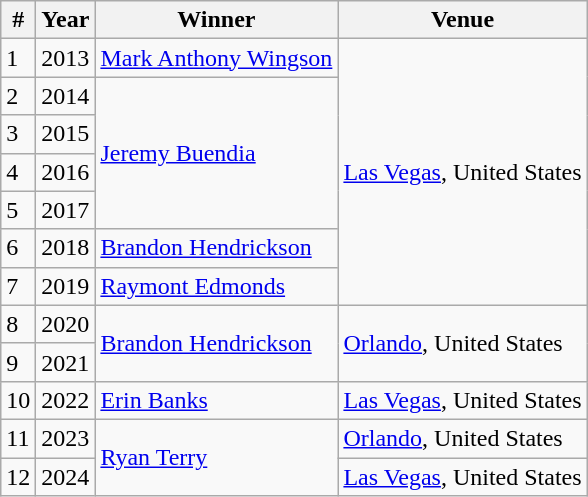<table class="wikitable">
<tr>
<th>#</th>
<th>Year</th>
<th>Winner</th>
<th>Venue</th>
</tr>
<tr>
<td>1</td>
<td>2013</td>
<td> <a href='#'>Mark Anthony Wingson</a></td>
<td rowspan="7"> <a href='#'>Las Vegas</a>, United States</td>
</tr>
<tr>
<td>2</td>
<td>2014</td>
<td rowspan="4"> <a href='#'>Jeremy Buendia</a></td>
</tr>
<tr>
<td>3</td>
<td>2015</td>
</tr>
<tr>
<td>4</td>
<td>2016</td>
</tr>
<tr>
<td>5</td>
<td>2017</td>
</tr>
<tr>
<td>6</td>
<td>2018</td>
<td> <a href='#'>Brandon Hendrickson</a></td>
</tr>
<tr>
<td>7</td>
<td>2019</td>
<td> <a href='#'>Raymont Edmonds</a></td>
</tr>
<tr>
<td>8</td>
<td>2020</td>
<td rowspan="2"> <a href='#'>Brandon Hendrickson</a></td>
<td rowspan="2"> <a href='#'>Orlando</a>, United States</td>
</tr>
<tr>
<td>9</td>
<td>2021</td>
</tr>
<tr>
<td>10</td>
<td>2022</td>
<td> <a href='#'>Erin Banks</a></td>
<td> <a href='#'>Las Vegas</a>, United States</td>
</tr>
<tr>
<td>11</td>
<td>2023</td>
<td rowspan="2"> <a href='#'>Ryan Terry</a></td>
<td> <a href='#'>Orlando</a>, United States</td>
</tr>
<tr>
<td>12</td>
<td>2024</td>
<td> <a href='#'>Las Vegas</a>, United States</td>
</tr>
</table>
